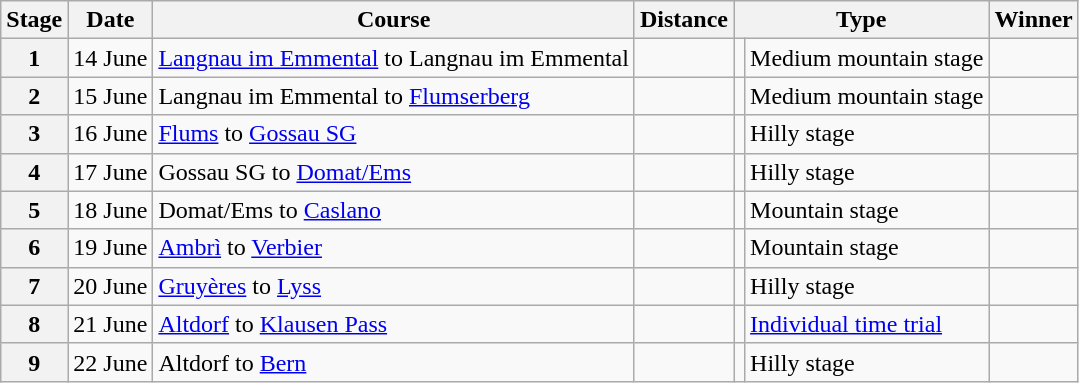<table class="wikitable">
<tr>
<th scope="col">Stage</th>
<th scope="col">Date</th>
<th scope="col">Course</th>
<th scope="col">Distance</th>
<th scope="col" colspan="2">Type</th>
<th scope="col">Winner</th>
</tr>
<tr>
<th scope="row">1</th>
<td style="text-align:right;">14 June</td>
<td><a href='#'>Langnau im Emmental</a> to Langnau im Emmental</td>
<td></td>
<td></td>
<td>Medium mountain stage</td>
<td></td>
</tr>
<tr>
<th scope="row">2</th>
<td style="text-align:right;">15 June</td>
<td>Langnau im Emmental to <a href='#'>Flumserberg</a></td>
<td></td>
<td></td>
<td>Medium mountain stage</td>
<td></td>
</tr>
<tr>
<th scope="row">3</th>
<td style="text-align:right;">16 June</td>
<td><a href='#'>Flums</a> to <a href='#'>Gossau SG</a></td>
<td></td>
<td></td>
<td>Hilly stage</td>
<td></td>
</tr>
<tr>
<th scope="row">4</th>
<td style="text-align:right;">17 June</td>
<td>Gossau SG to <a href='#'>Domat/Ems</a></td>
<td></td>
<td></td>
<td>Hilly stage</td>
<td></td>
</tr>
<tr>
<th scope="row">5</th>
<td style="text-align:right;">18 June</td>
<td>Domat/Ems to <a href='#'>Caslano</a></td>
<td></td>
<td></td>
<td>Mountain stage</td>
<td></td>
</tr>
<tr>
<th scope="row">6</th>
<td style="text-align:right;">19 June</td>
<td><a href='#'>Ambrì</a> to <a href='#'>Verbier</a></td>
<td></td>
<td></td>
<td>Mountain stage</td>
<td></td>
</tr>
<tr>
<th scope="row">7</th>
<td style="text-align:right;">20 June</td>
<td><a href='#'>Gruyères</a> to <a href='#'>Lyss</a></td>
<td></td>
<td></td>
<td>Hilly stage</td>
<td></td>
</tr>
<tr>
<th scope="row">8</th>
<td style="text-align:right;">21 June</td>
<td><a href='#'>Altdorf</a> to <a href='#'>Klausen Pass</a></td>
<td></td>
<td></td>
<td><a href='#'>Individual time trial</a></td>
<td></td>
</tr>
<tr>
<th scope="row">9</th>
<td style="text-align:right;">22 June</td>
<td>Altdorf to <a href='#'>Bern</a></td>
<td></td>
<td></td>
<td>Hilly stage</td>
<td></td>
</tr>
</table>
